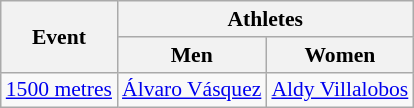<table class=wikitable style="font-size:90%">
<tr>
<th rowspan=2>Event</th>
<th colspan=2>Athletes</th>
</tr>
<tr>
<th>Men</th>
<th>Women</th>
</tr>
<tr>
<td><a href='#'>1500 metres</a></td>
<td><a href='#'>Álvaro Vásquez</a></td>
<td><a href='#'>Aldy Villalobos</a></td>
</tr>
</table>
